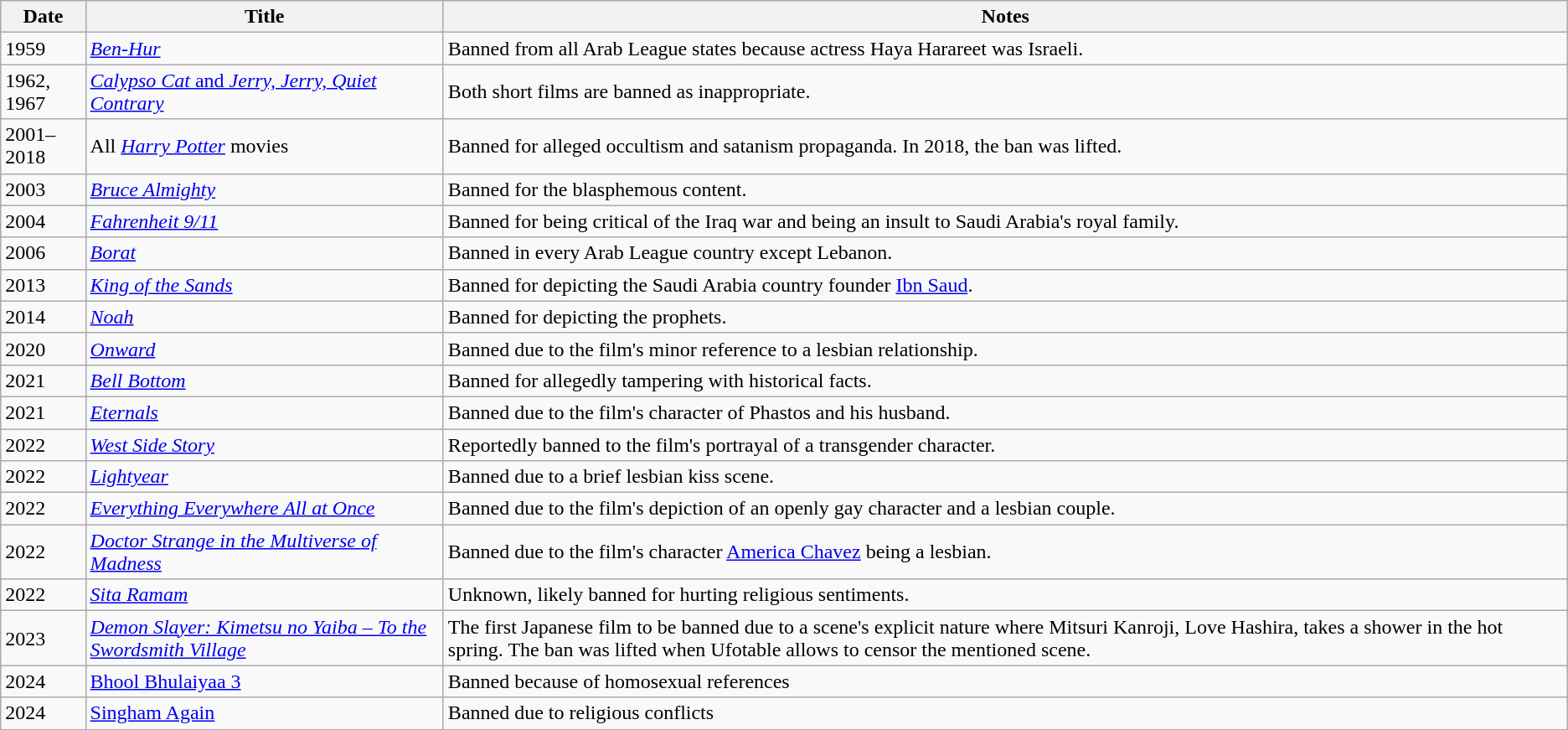<table class="wikitable sortable">
<tr>
<th>Date</th>
<th>Title</th>
<th>Notes</th>
</tr>
<tr>
<td>1959</td>
<td><em><a href='#'>Ben-Hur</a></em></td>
<td>Banned from all Arab League states because actress Haya Harareet was Israeli.</td>
</tr>
<tr>
<td>1962, 1967</td>
<td><a href='#'><em>Calypso Cat</em> and <em>Jerry, Jerry, Quiet Contrary</em></a></td>
<td>Both short films are banned as inappropriate.</td>
</tr>
<tr>
<td>2001–2018</td>
<td>All <em><a href='#'>Harry Potter</a></em> movies</td>
<td>Banned for alleged occultism and satanism propaganda. In 2018, the ban was lifted.</td>
</tr>
<tr>
<td>2003</td>
<td><em><a href='#'>Bruce Almighty</a></em></td>
<td>Banned for the blasphemous content.</td>
</tr>
<tr>
<td>2004</td>
<td><em><a href='#'>Fahrenheit 9/11</a></em></td>
<td>Banned for being critical of the Iraq war and being an insult to Saudi Arabia's royal family.</td>
</tr>
<tr>
<td>2006</td>
<td><em><a href='#'>Borat</a></em></td>
<td>Banned in every Arab League country except Lebanon.</td>
</tr>
<tr>
<td>2013</td>
<td><em><a href='#'>King of the Sands</a></em></td>
<td>Banned for depicting the Saudi Arabia country founder <a href='#'>Ibn Saud</a>.</td>
</tr>
<tr>
<td>2014</td>
<td><em><a href='#'>Noah</a></em></td>
<td>Banned for depicting the prophets.</td>
</tr>
<tr>
<td>2020</td>
<td><em><a href='#'>Onward</a></em></td>
<td>Banned due to the film's minor reference to a lesbian relationship.</td>
</tr>
<tr>
<td>2021</td>
<td><em><a href='#'>Bell Bottom</a></em></td>
<td>Banned for allegedly tampering with historical facts.</td>
</tr>
<tr>
<td>2021</td>
<td><em><a href='#'>Eternals</a></em></td>
<td>Banned due to the film's character of Phastos and his husband.</td>
</tr>
<tr>
<td>2022</td>
<td><em><a href='#'>West Side Story</a></em></td>
<td>Reportedly banned to the film's portrayal of a transgender character.</td>
</tr>
<tr>
<td>2022</td>
<td><em><a href='#'>Lightyear</a></em></td>
<td>Banned due to a brief lesbian kiss scene.</td>
</tr>
<tr>
<td>2022</td>
<td><em><a href='#'>Everything Everywhere All at Once</a></em></td>
<td>Banned due to the film's depiction of an openly gay character and a lesbian couple.</td>
</tr>
<tr>
<td>2022</td>
<td><em><a href='#'>Doctor Strange in the Multiverse of Madness</a></em></td>
<td>Banned due to the film's character <a href='#'>America Chavez</a> being a lesbian.</td>
</tr>
<tr>
<td>2022</td>
<td><em><a href='#'>Sita Ramam</a></em></td>
<td>Unknown, likely banned for hurting religious sentiments.</td>
</tr>
<tr>
<td>2023</td>
<td><em><a href='#'>Demon Slayer: Kimetsu no Yaiba – To the Swordsmith Village</a></em></td>
<td>The first Japanese film to be banned due to a scene's explicit nature where Mitsuri Kanroji, Love Hashira, takes a shower in the hot spring. The ban was lifted when Ufotable allows to censor the mentioned scene.</td>
</tr>
<tr>
<td>2024</td>
<td><a href='#'>Bhool Bhulaiyaa 3</a></td>
<td>Banned because of homosexual references</td>
</tr>
<tr>
<td>2024</td>
<td><a href='#'>Singham Again</a></td>
<td>Banned due to religious conflicts</td>
</tr>
</table>
